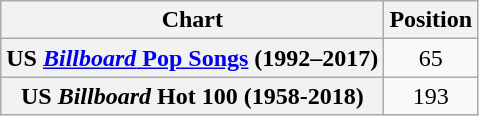<table class="wikitable plainrowheaders">
<tr>
<th scope="col">Chart</th>
<th scope="col">Position</th>
</tr>
<tr>
<th scope="row">US <a href='#'><em>Billboard</em> Pop Songs</a> (1992–2017)</th>
<td style="text-align:center">65</td>
</tr>
<tr>
<th scope="row">US <em>Billboard</em> Hot 100 (1958-2018)</th>
<td style="text-align:center;">193</td>
</tr>
</table>
